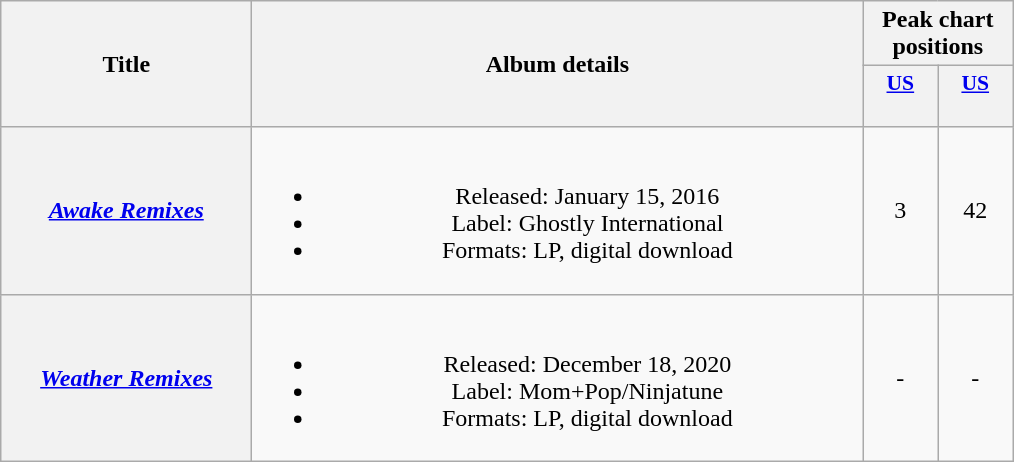<table class="wikitable plainrowheaders" style="text-align:center;">
<tr>
<th scope="col" rowspan="2" style="width:10em;">Title</th>
<th scope="col" rowspan="2" style="width:25em;">Album details</th>
<th scope="col" colspan="10">Peak chart positions</th>
</tr>
<tr>
<th scope="col" style="width:3em;font-size:90%;"><a href='#'>US<br></a><br></th>
<th scope="col" style="width:3em;font-size:90%;"><a href='#'>US<br></a><br></th>
</tr>
<tr>
<th scope="row"><em><a href='#'>Awake Remixes</a></em></th>
<td><br><ul><li>Released: January 15, 2016</li><li>Label: Ghostly International</li><li>Formats: LP, digital download</li></ul></td>
<td>3</td>
<td>42</td>
</tr>
<tr>
<th scope="row"><em><a href='#'>Weather Remixes</a></em></th>
<td><br><ul><li>Released: December 18, 2020</li><li>Label: Mom+Pop/Ninjatune</li><li>Formats: LP, digital download</li></ul></td>
<td>-</td>
<td>-</td>
</tr>
</table>
